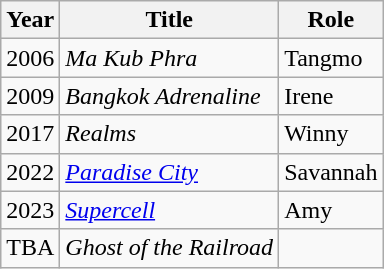<table class="wikitable">
<tr>
<th>Year</th>
<th>Title</th>
<th>Role</th>
</tr>
<tr>
<td>2006</td>
<td><em>Ma Kub Phra</em></td>
<td>Tangmo</td>
</tr>
<tr>
<td>2009</td>
<td><em>Bangkok Adrenaline</em></td>
<td>Irene</td>
</tr>
<tr>
<td>2017</td>
<td><em>Realms</em></td>
<td>Winny</td>
</tr>
<tr>
<td>2022</td>
<td><em><a href='#'>Paradise City</a></em></td>
<td>Savannah</td>
</tr>
<tr>
<td>2023</td>
<td><em><a href='#'>Supercell</a></em></td>
<td>Amy</td>
</tr>
<tr>
<td>TBA</td>
<td><em>Ghost of the Railroad</em></td>
<td></td>
</tr>
</table>
